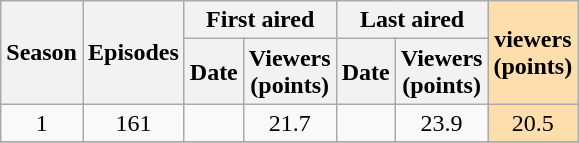<table class="wikitable" style="text-align: center">
<tr>
<th scope="col" rowspan="2">Season</th>
<th scope="col" rowspan="2" colspan="1">Episodes</th>
<th scope="col" colspan="2">First aired</th>
<th scope="col" colspan="2">Last aired</th>
<th style="background:#ffdead;" rowspan="2"> viewers <br> (points)</th>
</tr>
<tr>
<th scope="col">Date</th>
<th scope="col">Viewers<br>(points)</th>
<th scope="col">Date</th>
<th scope="col">Viewers<br>(points)</th>
</tr>
<tr>
<td>1</td>
<td>161</td>
<td></td>
<td>21.7</td>
<td></td>
<td>23.9</td>
<td style="background:#ffdead;">20.5</td>
</tr>
<tr>
</tr>
</table>
